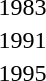<table>
<tr style="vertical-align:top;">
<td>1983<br></td>
<td></td>
<td></td>
<td></td>
</tr>
<tr style="vertical-align:top;">
<td>1991<br></td>
<td></td>
<td></td>
<td></td>
</tr>
<tr style="vertical-align:top;">
<td>1995<br></td>
<td></td>
<td></td>
<td></td>
</tr>
</table>
